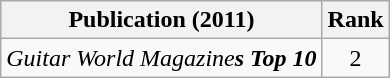<table class="wikitable sortable">
<tr>
<th>Publication (2011)</th>
<th>Rank</th>
</tr>
<tr>
<td><em>Guitar World Magazine<strong>s Top 10</td>
<td style="text-align:center;">2</td>
</tr>
</table>
